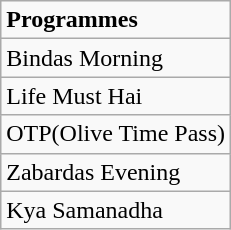<table class="wikitable">
<tr>
<td colspan="1"><strong>Programmes</strong></td>
</tr>
<tr>
<td>Bindas Morning</td>
</tr>
<tr>
<td>Life Must Hai</td>
</tr>
<tr>
<td>OTP(Olive Time Pass)</td>
</tr>
<tr>
<td>Zabardas Evening</td>
</tr>
<tr>
<td>Kya Samanadha</td>
</tr>
</table>
